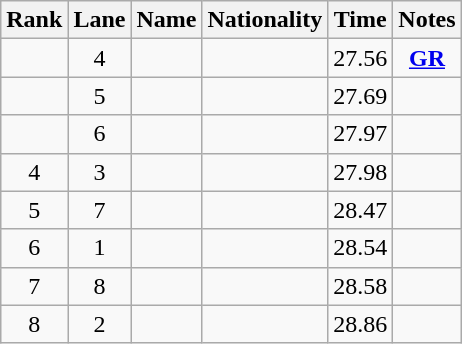<table class="wikitable sortable" style="text-align:center">
<tr>
<th>Rank</th>
<th>Lane</th>
<th>Name</th>
<th>Nationality</th>
<th>Time</th>
<th>Notes</th>
</tr>
<tr>
<td></td>
<td>4</td>
<td align=left></td>
<td align=left></td>
<td>27.56</td>
<td><strong><a href='#'>GR</a></strong></td>
</tr>
<tr>
<td></td>
<td>5</td>
<td align=left></td>
<td align=left></td>
<td>27.69</td>
<td></td>
</tr>
<tr>
<td></td>
<td>6</td>
<td align=left></td>
<td align=left></td>
<td>27.97</td>
<td></td>
</tr>
<tr>
<td>4</td>
<td>3</td>
<td align=left></td>
<td align=left></td>
<td>27.98</td>
<td></td>
</tr>
<tr>
<td>5</td>
<td>7</td>
<td align=left></td>
<td align=left></td>
<td>28.47</td>
<td></td>
</tr>
<tr>
<td>6</td>
<td>1</td>
<td align=left></td>
<td align=left></td>
<td>28.54</td>
<td></td>
</tr>
<tr>
<td>7</td>
<td>8</td>
<td align=left></td>
<td align=left></td>
<td>28.58</td>
<td></td>
</tr>
<tr>
<td>8</td>
<td>2</td>
<td align=left></td>
<td align=left></td>
<td>28.86</td>
<td></td>
</tr>
</table>
